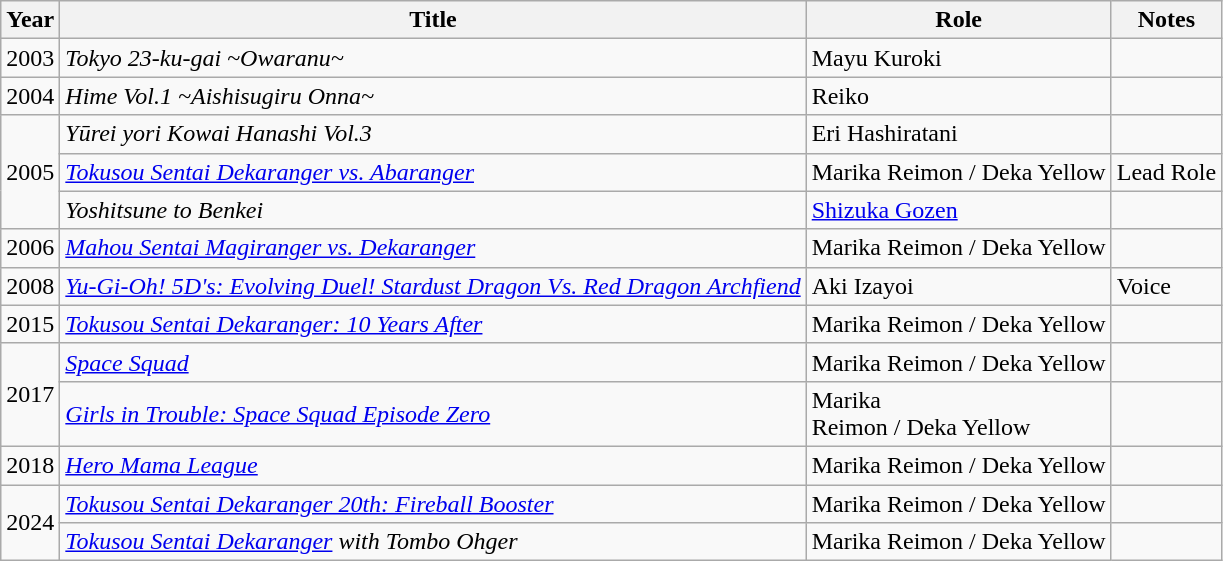<table class="wikitable sortable">
<tr>
<th>Year</th>
<th>Title</th>
<th>Role</th>
<th class="unsortable">Notes</th>
</tr>
<tr>
<td>2003</td>
<td><em>Tokyo 23-ku-gai ~Owaranu~</em></td>
<td>Mayu Kuroki</td>
<td></td>
</tr>
<tr>
<td>2004</td>
<td><em>Hime Vol.1 ~Aishisugiru Onna~</em></td>
<td>Reiko</td>
<td></td>
</tr>
<tr>
<td rowspan="3">2005</td>
<td><em>Yūrei yori Kowai Hanashi Vol.3</em></td>
<td>Eri Hashiratani</td>
<td></td>
</tr>
<tr>
<td><em><a href='#'>Tokusou Sentai Dekaranger vs. Abaranger</a></em></td>
<td>Marika Reimon / Deka Yellow</td>
<td>Lead Role</td>
</tr>
<tr>
<td><em>Yoshitsune to Benkei</em></td>
<td><a href='#'>Shizuka Gozen</a></td>
<td></td>
</tr>
<tr>
<td>2006</td>
<td><em><a href='#'>Mahou Sentai Magiranger vs. Dekaranger</a></em></td>
<td>Marika Reimon / Deka Yellow</td>
<td></td>
</tr>
<tr>
<td>2008</td>
<td><em><a href='#'>Yu-Gi-Oh! 5D's: Evolving Duel! Stardust Dragon Vs. Red Dragon Archfiend</a></em></td>
<td>Aki Izayoi</td>
<td>Voice</td>
</tr>
<tr>
<td>2015</td>
<td><em><a href='#'>Tokusou Sentai Dekaranger: 10 Years After</a></em></td>
<td>Marika Reimon / Deka Yellow</td>
<td></td>
</tr>
<tr>
<td rowspan="2">2017</td>
<td><em><a href='#'>Space Squad</a></em></td>
<td>Marika Reimon  / Deka Yellow</td>
<td></td>
</tr>
<tr>
<td><em><a href='#'>Girls in Trouble: Space Squad Episode Zero</a></em></td>
<td>Marika<br>Reimon  / Deka Yellow</td>
<td></td>
</tr>
<tr>
<td>2018</td>
<td><em><a href='#'>Hero Mama League</a></em></td>
<td>Marika Reimon /  Deka Yellow</td>
<td></td>
</tr>
<tr>
<td rowspan="2">2024</td>
<td><em><a href='#'>Tokusou Sentai Dekaranger 20th: Fireball Booster</a></em></td>
<td>Marika Reimon  / Deka Yellow</td>
<td></td>
</tr>
<tr>
<td><em><a href='#'>Tokusou Sentai Dekaranger</a> with Tombo Ohger</em></td>
<td>Marika Reimon /  Deka Yellow</td>
<td></td>
</tr>
</table>
